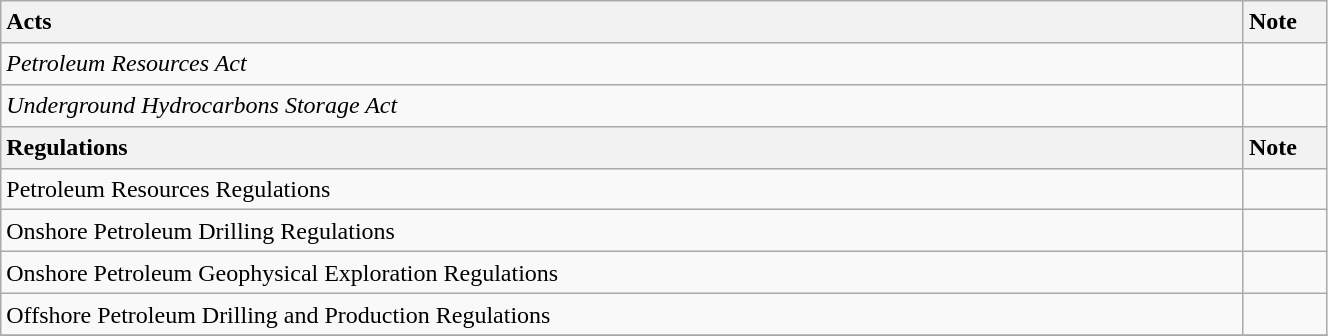<table class="wikitable" style="width: 70%; height: 14em;">
<tr>
<th style="text-align:left;">Acts</th>
<th style="text-align:left;">Note</th>
</tr>
<tr>
<td><em>Petroleum Resources Act</em></td>
<td style="width: 3em;"></td>
</tr>
<tr>
<td><em>Underground Hydrocarbons Storage Act</em></td>
<td></td>
</tr>
<tr>
<th style="text-align:left;">Regulations</th>
<th style="text-align:left;">Note</th>
</tr>
<tr>
<td>Petroleum Resources Regulations</td>
<td></td>
</tr>
<tr>
<td>Onshore Petroleum Drilling Regulations</td>
<td></td>
</tr>
<tr>
<td>Onshore Petroleum Geophysical Exploration Regulations</td>
<td></td>
</tr>
<tr>
<td>Offshore Petroleum Drilling and Production Regulations</td>
<td></td>
</tr>
<tr>
</tr>
</table>
